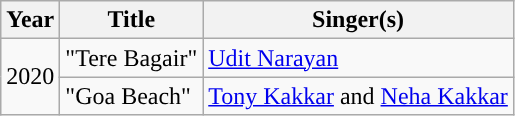<table class="wikitable" style="font-size: 100%;">
<tr>
<th>Year</th>
<th>Title</th>
<th>Singer(s)</th>
</tr>
<tr>
<td rowspan="2">2020</td>
<td>"Tere Bagair"</td>
<td><a href='#'>Udit Narayan</a></td>
</tr>
<tr>
<td>"Goa Beach"</td>
<td><a href='#'>Tony Kakkar</a> and <a href='#'>Neha Kakkar</a></td>
</tr>
</table>
